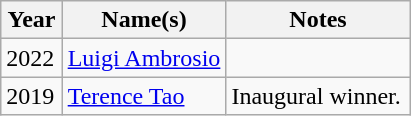<table class="wikitable sortable">
<tr>
<th>Year</th>
<th width=40% class="unsortable">Name(s)</th>
<th width=45% class="unsortable">Notes</th>
</tr>
<tr valign="top">
<td>2022</td>
<td><a href='#'>Luigi Ambrosio</a></td>
<td></tr></td>
<td>2019</td>
<td><a href='#'>Terence Tao</a></td>
<td>Inaugural winner.</td>
</tr>
</table>
